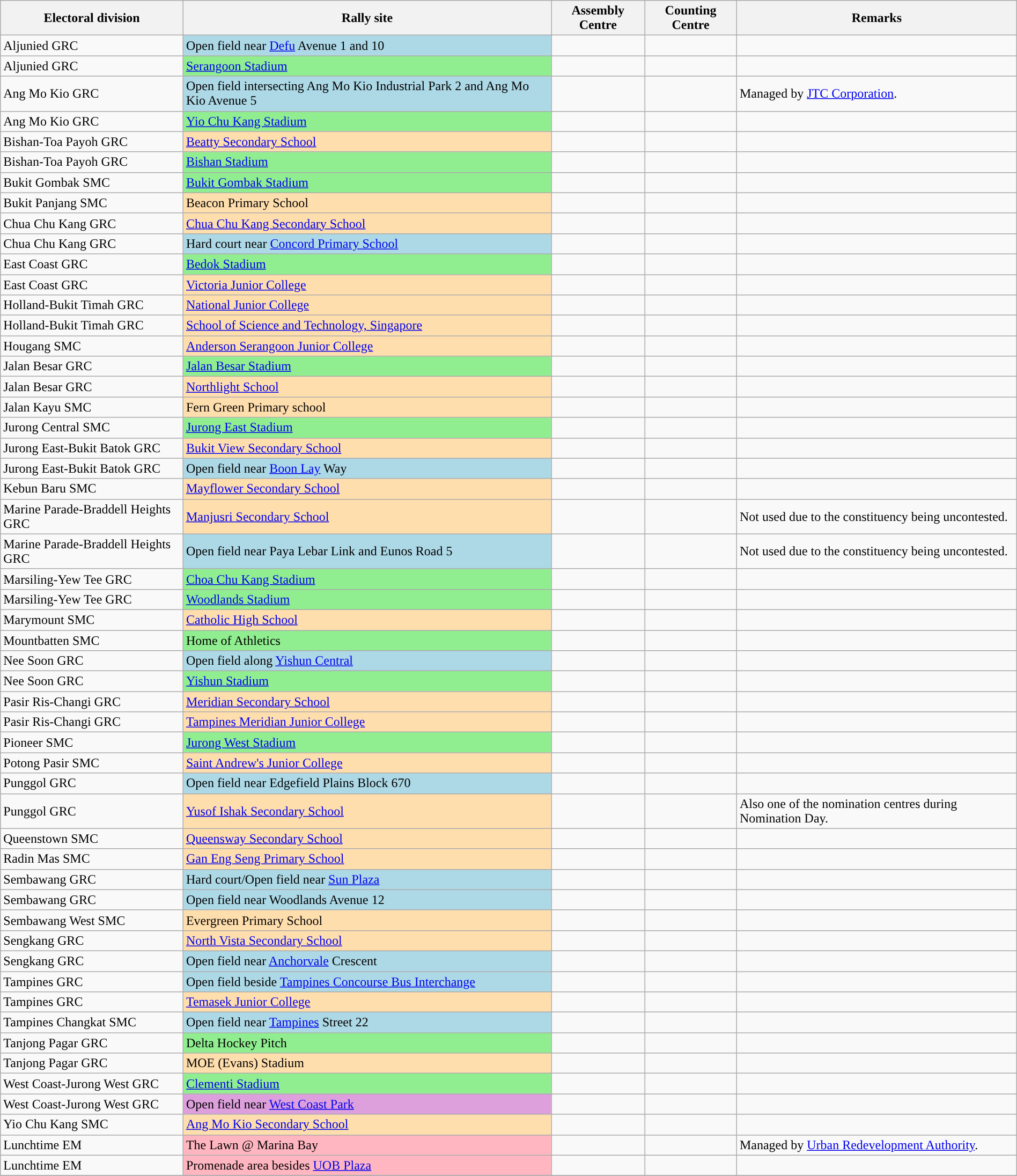<table class="wikitable collapsible collapsed sortable" style="margin-right:auto;">
<tr>
<th>Electoral division</th>
<th>Rally site</th>
<th>Assembly Centre</th>
<th>Counting Centre</th>
<th>Remarks</th>
</tr>
<tr>
<td>Aljunied GRC</td>
<td style="background:lightblue;">Open field near <a href='#'>Defu</a> Avenue 1 and 10</td>
<td></td>
<td></td>
<td></td>
</tr>
<tr>
<td>Aljunied GRC</td>
<td style="background:lightgreen;"><a href='#'>Serangoon Stadium</a></td>
<td></td>
<td></td>
<td></td>
</tr>
<tr>
<td>Ang Mo Kio GRC</td>
<td style="background:lightblue;">Open field intersecting Ang Mo Kio Industrial Park 2 and Ang Mo Kio Avenue 5</td>
<td></td>
<td></td>
<td>Managed by <a href='#'>JTC Corporation</a>.</td>
</tr>
<tr>
<td>Ang Mo Kio GRC</td>
<td style="background:lightgreen;"><a href='#'>Yio Chu Kang Stadium</a></td>
<td></td>
<td></td>
<td></td>
</tr>
<tr>
<td>Bishan-Toa Payoh GRC</td>
<td style="background:navajowhite"><a href='#'>Beatty Secondary School</a></td>
<td></td>
<td></td>
<td></td>
</tr>
<tr>
<td>Bishan-Toa Payoh GRC</td>
<td style="background:lightgreen;"><a href='#'>Bishan Stadium</a></td>
<td></td>
<td></td>
<td></td>
</tr>
<tr>
<td>Bukit Gombak SMC</td>
<td style="background:lightgreen;"><a href='#'>Bukit Gombak Stadium</a></td>
<td></td>
<td></td>
<td></td>
</tr>
<tr>
<td>Bukit Panjang SMC</td>
<td style="background:navajowhite">Beacon Primary School</td>
<td></td>
<td></td>
<td></td>
</tr>
<tr>
<td>Chua Chu Kang GRC</td>
<td style="background:navajowhite"><a href='#'>Chua Chu Kang Secondary School</a></td>
<td></td>
<td></td>
<td></td>
</tr>
<tr>
<td>Chua Chu Kang GRC</td>
<td style="background:lightblue;">Hard court near <a href='#'>Concord Primary School</a></td>
<td></td>
<td></td>
<td></td>
</tr>
<tr>
<td>East Coast GRC</td>
<td style="background:lightgreen;"><a href='#'>Bedok Stadium</a></td>
<td></td>
<td></td>
<td></td>
</tr>
<tr>
<td>East Coast GRC</td>
<td style="background:navajowhite"><a href='#'>Victoria Junior College</a></td>
<td></td>
<td></td>
<td></td>
</tr>
<tr>
<td>Holland-Bukit Timah GRC</td>
<td style="background:navajowhite"><a href='#'>National Junior College</a></td>
<td></td>
<td></td>
<td></td>
</tr>
<tr>
<td>Holland-Bukit Timah GRC</td>
<td style="background:navajowhite"><a href='#'>School of Science and Technology, Singapore</a></td>
<td></td>
<td></td>
<td></td>
</tr>
<tr>
<td>Hougang SMC</td>
<td style="background:navajowhite"><a href='#'>Anderson Serangoon Junior College</a></td>
<td></td>
<td></td>
<td></td>
</tr>
<tr>
<td>Jalan Besar GRC</td>
<td style="background:lightgreen;"><a href='#'>Jalan Besar Stadium</a></td>
<td></td>
<td></td>
<td></td>
</tr>
<tr>
<td>Jalan Besar GRC</td>
<td style="background:navajowhite"><a href='#'>Northlight School</a></td>
<td></td>
<td></td>
<td></td>
</tr>
<tr>
<td>Jalan Kayu SMC</td>
<td style="background:navajowhite">Fern Green Primary school</td>
<td></td>
<td></td>
<td></td>
</tr>
<tr>
<td>Jurong Central SMC</td>
<td style="background:lightgreen;"><a href='#'>Jurong East Stadium</a></td>
<td></td>
<td></td>
<td></td>
</tr>
<tr>
<td>Jurong East-Bukit Batok GRC</td>
<td style="background:navajowhite"><a href='#'>Bukit View Secondary School</a></td>
<td></td>
<td></td>
<td></td>
</tr>
<tr>
<td>Jurong East-Bukit Batok GRC</td>
<td style="background:lightblue;">Open field near <a href='#'>Boon Lay</a> Way</td>
<td></td>
<td></td>
<td></td>
</tr>
<tr>
<td>Kebun Baru SMC</td>
<td style="background:navajowhite"><a href='#'>Mayflower Secondary School</a></td>
<td></td>
<td></td>
<td></td>
</tr>
<tr>
<td>Marine Parade-Braddell Heights GRC</td>
<td style="background:navajowhite"><a href='#'>Manjusri Secondary School</a></td>
<td></td>
<td></td>
<td>Not used due to the constituency being uncontested.</td>
</tr>
<tr>
<td>Marine Parade-Braddell Heights GRC</td>
<td style="background:lightblue;">Open field near Paya Lebar Link and Eunos Road 5</td>
<td></td>
<td></td>
<td>Not used due to the constituency being uncontested.</td>
</tr>
<tr>
<td>Marsiling-Yew Tee GRC</td>
<td style="background:lightgreen;"><a href='#'>Choa Chu Kang Stadium</a></td>
<td></td>
<td></td>
<td></td>
</tr>
<tr>
<td>Marsiling-Yew Tee GRC</td>
<td style="background:lightgreen;"><a href='#'>Woodlands Stadium</a></td>
<td></td>
<td></td>
<td></td>
</tr>
<tr>
<td>Marymount SMC</td>
<td style="background:navajowhite"><a href='#'>Catholic High School</a></td>
<td></td>
<td></td>
<td></td>
</tr>
<tr>
<td>Mountbatten SMC</td>
<td style="background:lightgreen;">Home of Athletics</td>
<td></td>
<td></td>
<td></td>
</tr>
<tr>
<td>Nee Soon GRC</td>
<td style="background:lightblue;">Open field along <a href='#'>Yishun Central</a></td>
<td></td>
<td></td>
<td></td>
</tr>
<tr>
<td>Nee Soon GRC</td>
<td style="background:lightgreen;"><a href='#'>Yishun Stadium</a></td>
<td></td>
<td></td>
<td></td>
</tr>
<tr>
<td>Pasir Ris-Changi GRC</td>
<td style="background:navajowhite"><a href='#'>Meridian Secondary School</a></td>
<td></td>
<td></td>
<td></td>
</tr>
<tr>
<td>Pasir Ris-Changi GRC</td>
<td style="background:navajowhite"><a href='#'>Tampines Meridian Junior College</a></td>
<td></td>
<td></td>
<td></td>
</tr>
<tr>
<td>Pioneer SMC</td>
<td style="background:lightgreen;"><a href='#'>Jurong West Stadium</a></td>
<td></td>
<td></td>
<td></td>
</tr>
<tr>
<td>Potong Pasir SMC</td>
<td style="background:navajowhite"><a href='#'>Saint Andrew's Junior College</a></td>
<td></td>
<td></td>
<td></td>
</tr>
<tr>
<td>Punggol GRC</td>
<td style="background:lightblue;">Open field near Edgefield Plains Block 670</td>
<td></td>
<td></td>
<td></td>
</tr>
<tr>
<td>Punggol GRC</td>
<td style="background:navajowhite"><a href='#'>Yusof Ishak Secondary School</a></td>
<td></td>
<td></td>
<td>Also one of the nomination centres during Nomination Day.</td>
</tr>
<tr>
<td>Queenstown SMC</td>
<td style="background:navajowhite"><a href='#'>Queensway Secondary School</a></td>
<td></td>
<td></td>
<td></td>
</tr>
<tr>
<td>Radin Mas SMC</td>
<td style="background:navajowhite"><a href='#'>Gan Eng Seng Primary School</a></td>
<td></td>
<td></td>
<td></td>
</tr>
<tr>
<td>Sembawang GRC</td>
<td style="background:lightblue;">Hard court/Open field near <a href='#'>Sun Plaza</a></td>
<td></td>
<td></td>
<td></td>
</tr>
<tr>
<td>Sembawang GRC</td>
<td style="background:lightblue;">Open field near Woodlands Avenue 12</td>
<td></td>
<td></td>
<td></td>
</tr>
<tr>
<td>Sembawang West SMC</td>
<td style="background:navajowhite">Evergreen Primary School</td>
<td></td>
<td></td>
<td></td>
</tr>
<tr>
<td>Sengkang GRC</td>
<td style="background:navajowhite"><a href='#'>North Vista Secondary School</a></td>
<td></td>
<td></td>
<td></td>
</tr>
<tr>
<td>Sengkang GRC</td>
<td style="background:lightblue;">Open field near <a href='#'>Anchorvale</a> Crescent</td>
<td></td>
<td></td>
<td></td>
</tr>
<tr>
<td>Tampines GRC</td>
<td style="background:lightblue;">Open field beside <a href='#'>Tampines Concourse Bus Interchange</a></td>
<td></td>
<td></td>
<td></td>
</tr>
<tr>
<td>Tampines GRC</td>
<td style="background:navajowhite"><a href='#'>Temasek Junior College</a></td>
<td></td>
<td></td>
<td></td>
</tr>
<tr>
<td>Tampines Changkat SMC</td>
<td style="background:lightblue;">Open field near <a href='#'>Tampines</a> Street 22</td>
<td></td>
<td></td>
<td></td>
</tr>
<tr>
<td>Tanjong Pagar GRC</td>
<td style="background:lightgreen;">Delta Hockey Pitch</td>
<td></td>
<td></td>
<td></td>
</tr>
<tr>
<td>Tanjong Pagar GRC</td>
<td style="background:navajowhite">MOE (Evans) Stadium</td>
<td></td>
<td></td>
<td></td>
</tr>
<tr>
<td>West Coast-Jurong West GRC</td>
<td style="background:lightgreen;"><a href='#'>Clementi Stadium</a></td>
<td></td>
<td></td>
<td></td>
</tr>
<tr>
<td>West Coast-Jurong West GRC</td>
<td style="background:plum;">Open field near <a href='#'>West Coast Park</a></td>
<td></td>
<td></td>
<td></td>
</tr>
<tr>
<td>Yio Chu Kang SMC</td>
<td style="background:navajowhite"><a href='#'>Ang Mo Kio Secondary School</a></td>
<td></td>
<td></td>
<td></td>
</tr>
<tr>
<td>Lunchtime EM</td>
<td style="background:lightpink">The Lawn @ Marina Bay</td>
<td></td>
<td></td>
<td>Managed by <a href='#'>Urban Redevelopment Authority</a>.</td>
</tr>
<tr>
<td>Lunchtime EM</td>
<td style="background:lightpink">Promenade area besides <a href='#'>UOB Plaza</a></td>
<td></td>
<td></td>
<td></td>
</tr>
<tr>
</tr>
</table>
